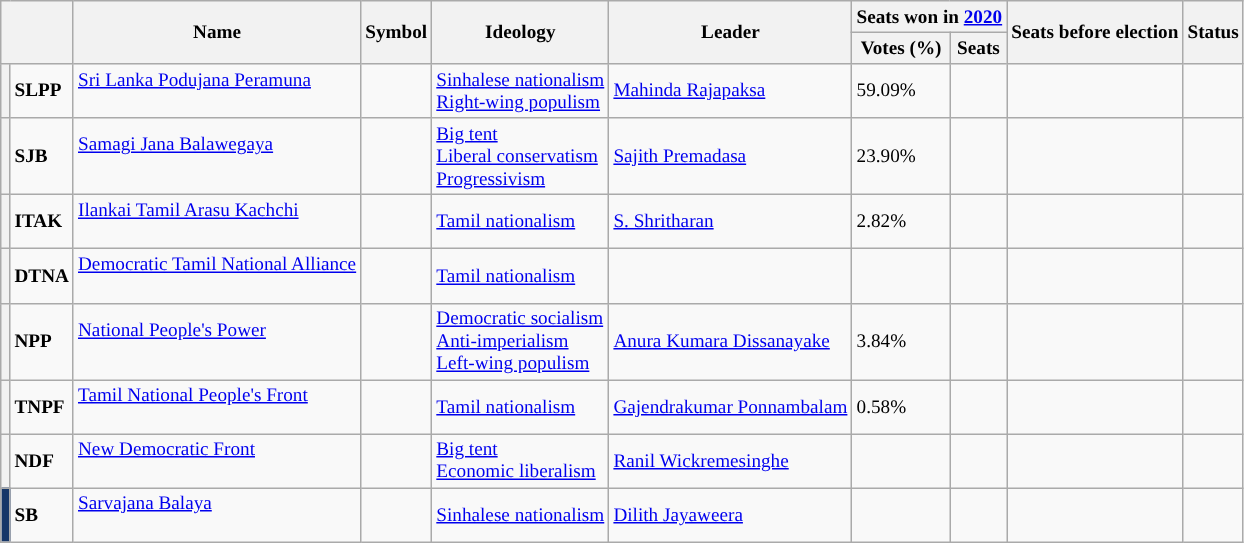<table class="wikitable" style="font-size:80%">
<tr>
<th rowspan="2" colspan="2"></th>
<th rowspan="2">Name</th>
<th rowspan="2">Symbol</th>
<th rowspan="2">Ideology</th>
<th rowspan="2">Leader</th>
<th colspan="2">Seats won in <a href='#'>2020</a></th>
<th rowspan="2">Seats before election</th>
<th rowspan="2">Status</th>
</tr>
<tr>
<th>Votes (%)</th>
<th>Seats</th>
</tr>
<tr>
<th style="background:"></th>
<td><strong>SLPP</strong></td>
<td><a href='#'>Sri Lanka Podujana Peramuna</a> <br>  <br> </td>
<td></td>
<td><a href='#'>Sinhalese nationalism</a><br><a href='#'>Right-wing populism</a></td>
<td><a href='#'>Mahinda Rajapaksa</a></td>
<td>59.09%</td>
<td> </td>
<td></td>
<td></td>
</tr>
<tr>
<th style="background:"></th>
<td><strong>SJB</strong></td>
<td><a href='#'>Samagi Jana Balawegaya</a> <br>  <br> </td>
<td></td>
<td><a href='#'>Big tent</a> <br> <a href='#'>Liberal conservatism</a> <br> <a href='#'>Progressivism</a></td>
<td><a href='#'>Sajith Premadasa</a></td>
<td>23.90%</td>
<td></td>
<td></td>
<td></td>
</tr>
<tr>
<th style="background:"></th>
<td><strong>ITAK</strong></td>
<td><a href='#'>Ilankai Tamil Arasu Kachchi</a> <br>  <br> </td>
<td></td>
<td><a href='#'>Tamil nationalism</a></td>
<td><a href='#'>S. Shritharan</a></td>
<td>2.82%</td>
<td></td>
<td></td>
<td></td>
</tr>
<tr>
<th style="background:"></th>
<td><strong>DTNA</strong></td>
<td><a href='#'>Democratic Tamil National Alliance</a> <br>  <br> </td>
<td></td>
<td><a href='#'>Tamil nationalism</a></td>
<td></td>
<td></td>
<td></td>
<td></td>
<td></td>
</tr>
<tr>
<th style="background:"></th>
<td><strong>NPP</strong></td>
<td><a href='#'>National People's Power</a> <br>  <br> </td>
<td></td>
<td><a href='#'>Democratic socialism</a> <br> <a href='#'>Anti-imperialism</a> <br> <a href='#'>Left-wing populism</a></td>
<td><a href='#'>Anura Kumara Dissanayake</a></td>
<td>3.84%</td>
<td></td>
<td></td>
<td></td>
</tr>
<tr>
<th style="background:"></th>
<td><strong>TNPF</strong></td>
<td><a href='#'>Tamil National People's Front</a> <br>  <br> </td>
<td></td>
<td><a href='#'>Tamil nationalism</a></td>
<td><a href='#'>Gajendrakumar Ponnambalam</a></td>
<td>0.58%</td>
<td></td>
<td></td>
<td></td>
</tr>
<tr>
<th style="background:"></th>
<td><strong>NDF</strong></td>
<td><a href='#'>New Democratic Front</a> <br>  <br> </td>
<td></td>
<td><a href='#'>Big tent</a><br><a href='#'>Economic liberalism</a></td>
<td><a href='#'>Ranil Wickremesinghe</a></td>
<td></td>
<td></td>
<td></td>
<td></td>
</tr>
<tr>
<th style="background:#173768;"></th>
<td><strong>SB</strong></td>
<td><a href='#'>Sarvajana Balaya</a> <br>  <br> </td>
<td></td>
<td><a href='#'>Sinhalese nationalism</a></td>
<td><a href='#'>Dilith Jayaweera</a></td>
<td></td>
<td></td>
<td></td>
<td></td>
</tr>
</table>
